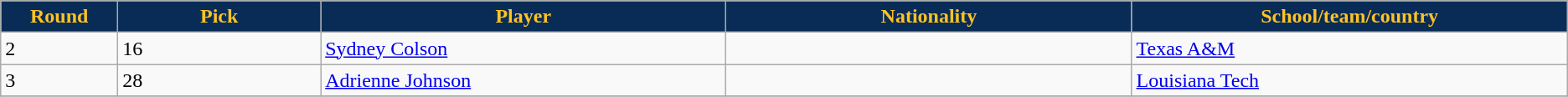<table class="wikitable">
<tr>
<th style="background:#092C57; color:#FFC322;" width="2%">Round</th>
<th style="background:#092C57; color:#FFC322;" width="5%">Pick</th>
<th style="background:#092C57; color:#FFC322;" width="10%">Player</th>
<th style="background:#092C57; color:#FFC322;" width="10%">Nationality</th>
<th style="background:#092C57; color:#FFC322;" width="10%">School/team/country</th>
</tr>
<tr>
<td>2</td>
<td>16</td>
<td><a href='#'>Sydney Colson</a></td>
<td></td>
<td><a href='#'>Texas A&M</a></td>
</tr>
<tr>
<td>3</td>
<td>28</td>
<td><a href='#'>Adrienne Johnson</a></td>
<td></td>
<td><a href='#'>Louisiana Tech</a></td>
</tr>
<tr>
</tr>
</table>
